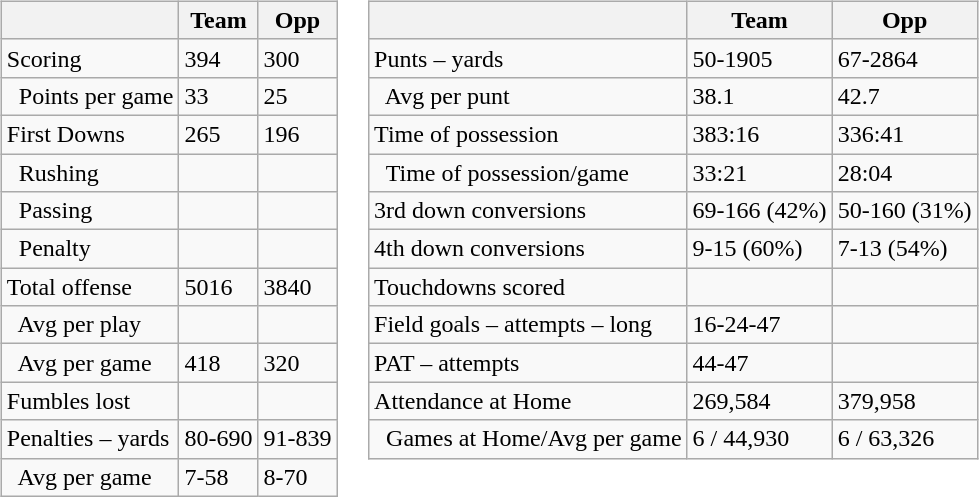<table>
<tr>
<td valign="top"><br><table class="wikitable" style="white-space:nowrap;">
<tr>
<th></th>
<th>Team</th>
<th>Opp</th>
</tr>
<tr>
<td>Scoring</td>
<td>394</td>
<td>300</td>
</tr>
<tr>
<td>  Points per game</td>
<td>33</td>
<td>25</td>
</tr>
<tr>
<td>First Downs</td>
<td>265</td>
<td>196</td>
</tr>
<tr>
<td>  Rushing</td>
<td> </td>
<td> </td>
</tr>
<tr>
<td>  Passing</td>
<td> </td>
<td> </td>
</tr>
<tr>
<td>  Penalty</td>
<td> </td>
<td> </td>
</tr>
<tr>
<td>Total offense</td>
<td>5016</td>
<td>3840</td>
</tr>
<tr>
<td>  Avg per play</td>
<td> </td>
<td> </td>
</tr>
<tr>
<td>  Avg per game</td>
<td>418</td>
<td>320</td>
</tr>
<tr>
<td>Fumbles lost</td>
<td> </td>
<td> </td>
</tr>
<tr>
<td>Penalties – yards</td>
<td>80-690</td>
<td>91-839</td>
</tr>
<tr>
<td>  Avg per game</td>
<td>7-58</td>
<td>8-70</td>
</tr>
</table>
</td>
<td valign="top"><br><table class="wikitable" style="white-space:nowrap;">
<tr>
<th></th>
<th>Team</th>
<th>Opp</th>
</tr>
<tr>
<td>Punts – yards</td>
<td>50-1905</td>
<td>67-2864</td>
</tr>
<tr>
<td>  Avg per punt</td>
<td>38.1</td>
<td>42.7</td>
</tr>
<tr>
<td>Time of possession</td>
<td>383:16</td>
<td>336:41</td>
</tr>
<tr>
<td>  Time of possession/game</td>
<td>33:21</td>
<td>28:04</td>
</tr>
<tr>
<td>3rd down conversions</td>
<td>69-166 (42%)</td>
<td>50-160 (31%)</td>
</tr>
<tr>
<td>4th down conversions</td>
<td>9-15 (60%)</td>
<td>7-13 (54%)</td>
</tr>
<tr>
<td>Touchdowns scored</td>
<td> </td>
<td> </td>
</tr>
<tr>
<td>Field goals – attempts – long</td>
<td>16-24-47</td>
<td> </td>
</tr>
<tr>
<td>PAT – attempts</td>
<td>44-47</td>
<td> </td>
</tr>
<tr>
<td>Attendance at Home</td>
<td>269,584</td>
<td>379,958</td>
</tr>
<tr>
<td>  Games at Home/Avg per game</td>
<td>6 / 44,930</td>
<td>6 / 63,326</td>
</tr>
</table>
</td>
</tr>
</table>
